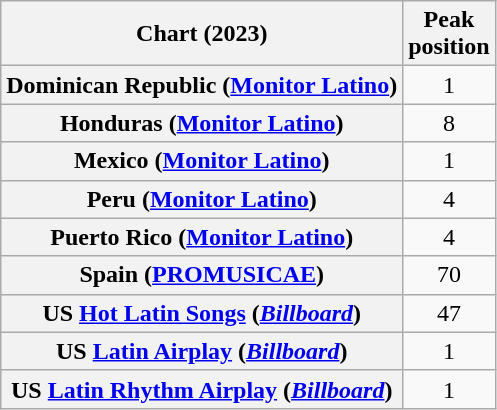<table class="wikitable sortable plainrowheaders" style="text-align:center">
<tr>
<th scope="col">Chart (2023)</th>
<th scope="col">Peak<br>position</th>
</tr>
<tr>
<th scope="row">Dominican Republic (<a href='#'>Monitor Latino</a>)</th>
<td>1</td>
</tr>
<tr>
<th scope="row">Honduras (<a href='#'>Monitor Latino</a>)</th>
<td>8</td>
</tr>
<tr>
<th scope="row">Mexico (<a href='#'>Monitor Latino</a>)</th>
<td>1</td>
</tr>
<tr>
<th scope="row">Peru (<a href='#'>Monitor Latino</a>)</th>
<td>4</td>
</tr>
<tr>
<th scope="row">Puerto Rico (<a href='#'>Monitor Latino</a>)</th>
<td>4</td>
</tr>
<tr>
<th scope="row">Spain (<a href='#'>PROMUSICAE</a>)</th>
<td>70</td>
</tr>
<tr>
<th scope="row">US <a href='#'>Hot Latin Songs</a> (<em><a href='#'>Billboard</a></em>)</th>
<td>47</td>
</tr>
<tr>
<th scope="row">US <a href='#'>Latin Airplay</a> (<em><a href='#'>Billboard</a></em>)</th>
<td>1</td>
</tr>
<tr>
<th scope="row">US <a href='#'>Latin Rhythm Airplay</a> (<em><a href='#'>Billboard</a></em>)</th>
<td>1</td>
</tr>
</table>
